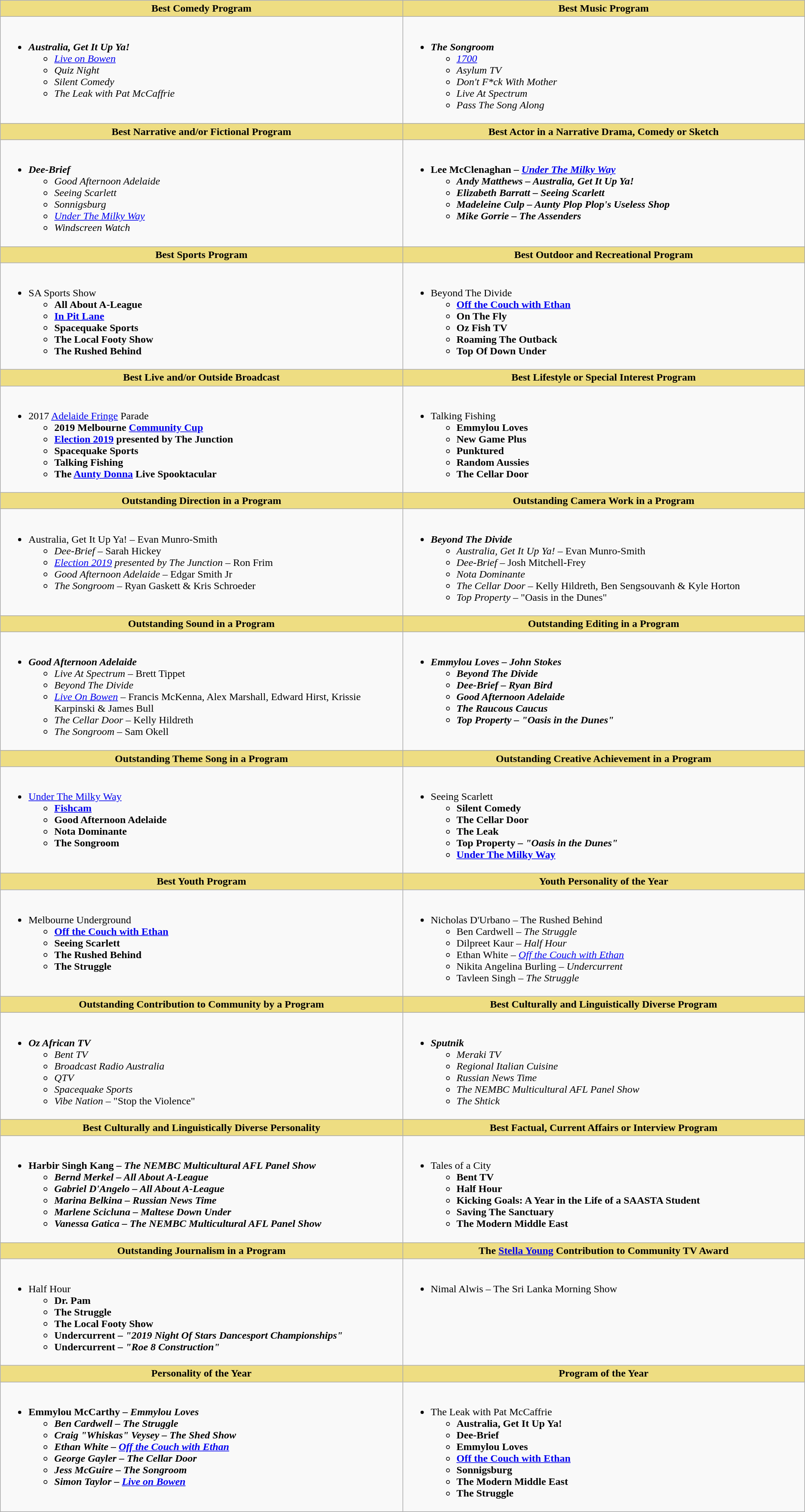<table class=wikitable>
<tr>
<th style="width:50%; background:#EEDD82;">Best Comedy Program</th>
<th style="width:50%; background:#EEDD82;">Best Music Program</th>
</tr>
<tr>
<td valign="top"><br><ul><li><strong><em>Australia, Get It Up Ya!</em></strong><ul><li><em><a href='#'>Live on Bowen</a></em></li><li><em>Quiz Night</em></li><li><em>Silent Comedy</em></li><li><em>The Leak with Pat McCaffrie</em></li></ul></li></ul></td>
<td valign="top"><br><ul><li><strong><em>The Songroom</em></strong><ul><li><em><a href='#'>1700</a></em></li><li><em>Asylum TV</em></li><li><em>Don't F*ck With Mother</em></li><li><em>Live At Spectrum</em></li><li><em>Pass The Song Along</em></li></ul></li></ul></td>
</tr>
<tr>
<th style="width:50%; background:#EEDD82;">Best Narrative and/or Fictional Program</th>
<th style="width:50%; background:#EEDD82;">Best Actor in a Narrative Drama, Comedy or Sketch</th>
</tr>
<tr>
<td valign="top"><br><ul><li><strong><em>Dee-Brief</em></strong><ul><li><em>Good Afternoon Adelaide</em></li><li><em>Seeing Scarlett</em></li><li><em>Sonnigsburg</em></li><li><em><a href='#'>Under The Milky Way</a></em></li><li><em>Windscreen Watch</em></li></ul></li></ul></td>
<td valign="top"><br><ul><li><strong>Lee McClenaghan – <em><a href='#'>Under The Milky Way</a><strong><em><ul><li>Andy Matthews – </em>Australia, Get It Up Ya!<em></li><li>Elizabeth Barratt – </em>Seeing Scarlett<em></li><li>Madeleine Culp – </em>Aunty Plop Plop's Useless Shop<em></li><li>Mike Gorrie – </em>The Assenders<em></li></ul></li></ul></td>
</tr>
<tr>
<th style="width:50%; background:#EEDD82;">Best Sports Program</th>
<th style="width:50%; background:#EEDD82;">Best Outdoor and Recreational Program</th>
</tr>
<tr>
<td valign="top"><br><ul><li></em></strong>SA Sports Show<strong><em><ul><li></em>All About A-League<em></li><li></em><a href='#'>In Pit Lane</a><em></li><li></em>Spacequake Sports<em></li><li></em>The Local Footy Show<em></li><li></em>The Rushed Behind<em></li></ul></li></ul></td>
<td valign="top"><br><ul><li></em></strong>Beyond The Divide<strong><em><ul><li></em><a href='#'>Off the Couch with Ethan</a><em></li><li></em>On The Fly<em></li><li></em>Oz Fish TV<em></li><li></em>Roaming The Outback<em></li><li></em>Top Of Down Under<em></li></ul></li></ul></td>
</tr>
<tr>
<th style="width:50%; background:#EEDD82;">Best Live and/or Outside Broadcast</th>
<th style="width:50%; background:#EEDD82;">Best Lifestyle or Special Interest Program</th>
</tr>
<tr>
<td valign="top"><br><ul><li></em></strong>2017 <a href='#'>Adelaide Fringe</a> Parade<strong><em><ul><li></em>2019 Melbourne <a href='#'>Community Cup</a><em></li><li></em><a href='#'>Election 2019</a> presented by The Junction<em></li><li></em>Spacequake Sports<em></li><li></em>Talking Fishing<em></li><li></em>The <a href='#'>Aunty Donna</a> Live Spooktacular<em></li></ul></li></ul></td>
<td valign="top"><br><ul><li></em></strong>Talking Fishing<strong><em><ul><li></em>Emmylou Loves<em></li><li></em>New Game Plus<em></li><li></em>Punktured<em></li><li></em>Random Aussies<em></li><li></em>The Cellar Door<em></li></ul></li></ul></td>
</tr>
<tr>
<th style="width:50%; background:#EEDD82;">Outstanding Direction in a Program</th>
<th style="width:50%; background:#EEDD82;">Outstanding Camera Work in a Program</th>
</tr>
<tr>
<td valign="top"><br><ul><li></em></strong>Australia, Get It Up Ya!</em> – Evan Munro-Smith</strong><ul><li><em>Dee-Brief</em> – Sarah Hickey</li><li><em><a href='#'>Election 2019</a> presented by The Junction</em> – Ron Frim</li><li><em>Good Afternoon Adelaide</em> – Edgar Smith Jr</li><li><em>The Songroom</em> – Ryan Gaskett & Kris Schroeder</li></ul></li></ul></td>
<td valign="top"><br><ul><li><strong><em>Beyond The Divide</em></strong><ul><li><em>Australia, Get It Up Ya!</em> – Evan Munro-Smith</li><li><em>Dee-Brief</em> – Josh Mitchell-Frey</li><li><em>Nota Dominante</em></li><li><em>The Cellar Door</em> – Kelly Hildreth, Ben Sengsouvanh & Kyle Horton</li><li><em>Top Property</em> – "Oasis in the Dunes"</li></ul></li></ul></td>
</tr>
<tr>
<th style="width:50%; background:#EEDD82;">Outstanding Sound in a Program</th>
<th style="width:50%; background:#EEDD82;">Outstanding Editing in a Program</th>
</tr>
<tr>
<td valign="top"><br><ul><li><strong><em>Good Afternoon Adelaide</em></strong><ul><li><em>Live At Spectrum</em> – Brett Tippet</li><li><em>Beyond The Divide</em></li><li><em><a href='#'>Live On Bowen</a></em> – Francis McKenna, Alex Marshall, Edward Hirst, Krissie Karpinski & James Bull</li><li><em>The Cellar Door</em> – Kelly Hildreth</li><li><em>The Songroom</em> – Sam Okell</li></ul></li></ul></td>
<td valign="top"><br><ul><li><strong><em>Emmylou Loves<em> – John Stokes<strong><ul><li></em>Beyond The Divide<em></li><li></em>Dee-Brief<em> – Ryan Bird</li><li></em>Good Afternoon Adelaide<em></li><li></em>The Raucous Caucus<em></li><li></em>Top Property<em> – "Oasis in the Dunes"</li></ul></li></ul></td>
</tr>
<tr>
<th style="width:50%; background:#EEDD82;">Outstanding Theme Song in a Program</th>
<th style="width:50%; background:#EEDD82;">Outstanding Creative Achievement in a Program</th>
</tr>
<tr>
<td valign="top"><br><ul><li></em></strong><a href='#'>Under The Milky Way</a><strong><em><ul><li></em><a href='#'>Fishcam</a><em></li><li></em>Good Afternoon Adelaide<em></li><li></em>Nota Dominante<em></li><li></em>The Songroom<em></li></ul></li></ul></td>
<td valign="top"><br><ul><li></em></strong>Seeing Scarlett<strong><em><ul><li></em>Silent Comedy<em></li><li></em>The Cellar Door<em></li><li></em>The Leak<em></li><li></em>Top Property<em> – "Oasis in the Dunes"</li><li></em><a href='#'>Under The Milky Way</a><em></li></ul></li></ul></td>
</tr>
<tr>
<th style="width:50%; background:#EEDD82;">Best Youth Program</th>
<th style="width:50%; background:#EEDD82;">Youth Personality of the Year</th>
</tr>
<tr>
<td valign="top"><br><ul><li></em></strong>Melbourne Underground<strong><em><ul><li></em><a href='#'>Off the Couch with Ethan</a><em></li><li></em>Seeing Scarlett<em></li><li></em>The Rushed Behind<em></li><li></em>The Struggle<em></li></ul></li></ul></td>
<td valign="top"><br><ul><li></strong>Nicholas D'Urbano – </em>The Rushed Behind</em></strong><ul><li>Ben Cardwell – <em>The Struggle</em></li><li>Dilpreet Kaur – <em>Half Hour</em></li><li>Ethan White – <em><a href='#'>Off the Couch with Ethan</a></em></li><li>Nikita Angelina Burling – <em>Undercurrent</em></li><li>Tavleen Singh – <em>The Struggle</em></li></ul></li></ul></td>
</tr>
<tr>
<th style="width:50%; background:#EEDD82;">Outstanding Contribution to Community by a Program</th>
<th style="width:50%; background:#EEDD82;">Best Culturally and Linguistically Diverse Program</th>
</tr>
<tr>
<td valign="top"><br><ul><li><strong><em>Oz African TV</em></strong><ul><li><em>Bent TV</em></li><li><em>Broadcast Radio Australia</em></li><li><em>QTV</em></li><li><em>Spacequake Sports</em></li><li><em>Vibe Nation</em> – "Stop the Violence"</li></ul></li></ul></td>
<td valign="top"><br><ul><li><strong><em>Sputnik</em></strong><ul><li><em>Meraki TV</em></li><li><em>Regional Italian Cuisine</em></li><li><em>Russian News Time</em></li><li><em>The NEMBC Multicultural AFL Panel Show</em></li><li><em>The Shtick</em></li></ul></li></ul></td>
</tr>
<tr>
<th style="width:50%; background:#EEDD82;">Best Culturally and Linguistically Diverse Personality</th>
<th style="width:50%; background:#EEDD82;">Best Factual, Current Affairs or Interview Program</th>
</tr>
<tr>
<td valign="top"><br><ul><li><strong>Harbir Singh Kang – <em>The NEMBC Multicultural AFL Panel Show<strong><em><ul><li>Bernd Merkel – </em>All About A-League<em></li><li>Gabriel D'Angelo – </em>All About A-League<em></li><li>Marina Belkina – </em>Russian News Time<em></li><li>Marlene Scicluna – </em>Maltese Down Under<em></li><li>Vanessa Gatica – </em>The NEMBC Multicultural AFL Panel Show<em></li></ul></li></ul></td>
<td valign="top"><br><ul><li></em></strong>Tales of a City<strong><em><ul><li></em>Bent TV<em></li><li></em>Half Hour<em></li><li></em>Kicking Goals: A Year in the Life of a SAASTA Student<em></li><li></em>Saving The Sanctuary<em></li><li></em>The Modern Middle East<em></li></ul></li></ul></td>
</tr>
<tr>
<th style="width:50%; background:#EEDD82;">Outstanding Journalism in a Program</th>
<th style="width:50%; background:#EEDD82;">The <a href='#'>Stella Young</a> Contribution to Community TV Award</th>
</tr>
<tr>
<td valign="top"><br><ul><li></em></strong>Half Hour<strong><em><ul><li></em>Dr. Pam<em></li><li></em>The Struggle<em></li><li></em>The Local Footy Show<em></li><li></em>Undercurrent<em> – "2019 Night Of Stars Dancesport Championships"</li><li></em>Undercurrent<em> – "Roe 8 Construction"</li></ul></li></ul></td>
<td valign="top"><br><ul><li></strong>Nimal Alwis – </em>The Sri Lanka Morning Show</em></strong></li></ul></td>
</tr>
<tr>
<th style="width:50%; background:#EEDD82;">Personality of the Year</th>
<th style="width:50%; background:#EEDD82;">Program of the Year</th>
</tr>
<tr>
<td valign="top"><br><ul><li><strong>Emmylou McCarthy – <em>Emmylou Loves<strong><em><ul><li>Ben Cardwell – </em>The Struggle<em></li><li>Craig "Whiskas" Veysey – </em>The Shed Show<em></li><li>Ethan White – </em><a href='#'>Off the Couch with Ethan</a><em></li><li>George Gayler – </em>The Cellar Door<em></li><li>Jess McGuire – </em>The Songroom<em></li><li>Simon Taylor – </em><a href='#'>Live on Bowen</a><em></li></ul></li></ul></td>
<td valign="top"><br><ul><li></em></strong>The Leak with Pat McCaffrie<strong><em><ul><li></em>Australia, Get It Up Ya!<em></li><li></em>Dee-Brief<em></li><li></em>Emmylou Loves<em></li><li></em><a href='#'>Off the Couch with Ethan</a><em></li><li></em>Sonnigsburg<em></li><li></em>The Modern Middle East<em></li><li></em>The Struggle<em></li></ul></li></ul></td>
</tr>
</table>
